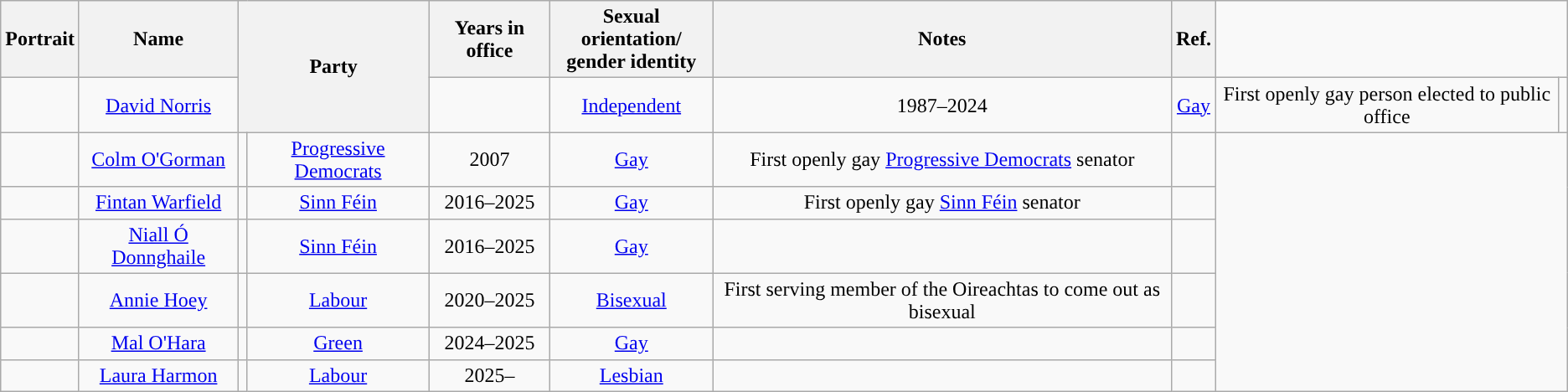<table class="wikitable sortable" style="text-align:center">
<tr>
<th class=unsortable>Portrait</th>
<th>Name</th>
<th colspan="2" rowspan="2">Party</th>
<th>Years in office</th>
<th>Sexual orientation/<br>gender identity</th>
<th>Notes</th>
<th>Ref.</th>
</tr>
<tr>
<td></td>
<td><a href='#'>David Norris</a><br></td>
<td style="background-color:"></td>
<td><a href='#'>Independent</a></td>
<td>1987–2024</td>
<td><a href='#'>Gay</a></td>
<td>First openly gay person elected to public office</td>
<td></td>
</tr>
<tr>
<td></td>
<td><a href='#'>Colm O'Gorman</a><br></td>
<td style="background-color:"></td>
<td><a href='#'>Progressive Democrats</a></td>
<td>2007</td>
<td><a href='#'>Gay</a></td>
<td>First openly gay <a href='#'>Progressive Democrats</a> senator</td>
<td></td>
</tr>
<tr>
<td></td>
<td><a href='#'>Fintan Warfield</a><br></td>
<td style="background-color:"></td>
<td><a href='#'>Sinn Féin</a></td>
<td>2016–2025</td>
<td><a href='#'>Gay</a></td>
<td>First openly gay <a href='#'>Sinn Féin</a> senator</td>
<td></td>
</tr>
<tr>
<td></td>
<td><a href='#'>Niall Ó Donnghaile</a><br></td>
<td style="background-color:"></td>
<td><a href='#'>Sinn Féin</a></td>
<td>2016–2025</td>
<td><a href='#'>Gay</a></td>
<td></td>
<td></td>
</tr>
<tr>
<td></td>
<td><a href='#'>Annie Hoey</a><br></td>
<td style="background-color:"></td>
<td><a href='#'>Labour</a></td>
<td>2020–2025</td>
<td><a href='#'>Bisexual</a></td>
<td>First serving member of the Oireachtas to come out as bisexual</td>
<td></td>
</tr>
<tr>
<td></td>
<td><a href='#'>Mal O'Hara</a><br></td>
<td style="background-color:"></td>
<td><a href='#'>Green</a></td>
<td>2024–2025</td>
<td><a href='#'>Gay</a></td>
<td></td>
<td></td>
</tr>
<tr>
<td></td>
<td><a href='#'>Laura Harmon</a><br></td>
<td style="background-color:"></td>
<td><a href='#'>Labour</a></td>
<td>2025–</td>
<td><a href='#'>Lesbian</a></td>
<td></td>
<td></td>
</tr>
</table>
